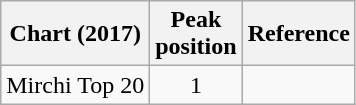<table class="wikitable sortable">
<tr>
<th>Chart (2017)</th>
<th>Peak<br>position</th>
<th>Reference</th>
</tr>
<tr>
<td>Mirchi Top 20</td>
<td align="center">1</td>
<td></td>
</tr>
</table>
